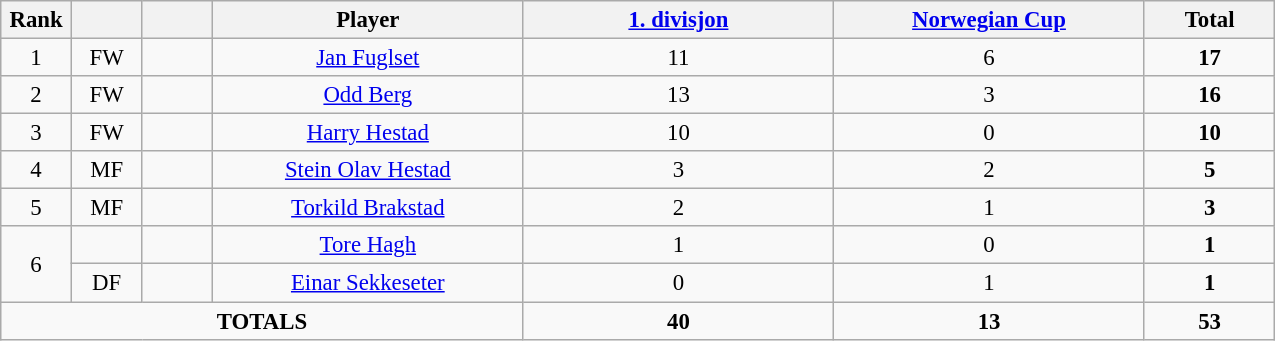<table class="wikitable" style="font-size: 95%; text-align: center;">
<tr>
<th width=40>Rank</th>
<th width=40></th>
<th width=40></th>
<th width=200>Player</th>
<th width=200><a href='#'>1. divisjon</a></th>
<th width=200><a href='#'>Norwegian Cup</a></th>
<th width=80><strong>Total</strong></th>
</tr>
<tr>
<td>1</td>
<td>FW</td>
<td></td>
<td><a href='#'>Jan Fuglset</a></td>
<td>11</td>
<td>6</td>
<td><strong>17</strong></td>
</tr>
<tr>
<td>2</td>
<td>FW</td>
<td></td>
<td><a href='#'>Odd Berg</a></td>
<td>13</td>
<td>3</td>
<td><strong>16</strong></td>
</tr>
<tr>
<td>3</td>
<td>FW</td>
<td></td>
<td><a href='#'>Harry Hestad</a></td>
<td>10</td>
<td>0</td>
<td><strong>10</strong></td>
</tr>
<tr>
<td>4</td>
<td>MF</td>
<td></td>
<td><a href='#'>Stein Olav Hestad</a></td>
<td>3</td>
<td>2</td>
<td><strong>5</strong></td>
</tr>
<tr>
<td>5</td>
<td>MF</td>
<td></td>
<td><a href='#'>Torkild Brakstad</a></td>
<td>2</td>
<td>1</td>
<td><strong>3</strong></td>
</tr>
<tr>
<td rowspan="2">6</td>
<td></td>
<td></td>
<td><a href='#'>Tore Hagh</a></td>
<td>1</td>
<td>0</td>
<td><strong>1</strong></td>
</tr>
<tr>
<td>DF</td>
<td></td>
<td><a href='#'>Einar Sekkeseter</a></td>
<td>0</td>
<td>1</td>
<td><strong>1</strong></td>
</tr>
<tr>
<td colspan="4"><strong>TOTALS</strong></td>
<td><strong>40</strong></td>
<td><strong>13</strong></td>
<td><strong>53</strong></td>
</tr>
</table>
